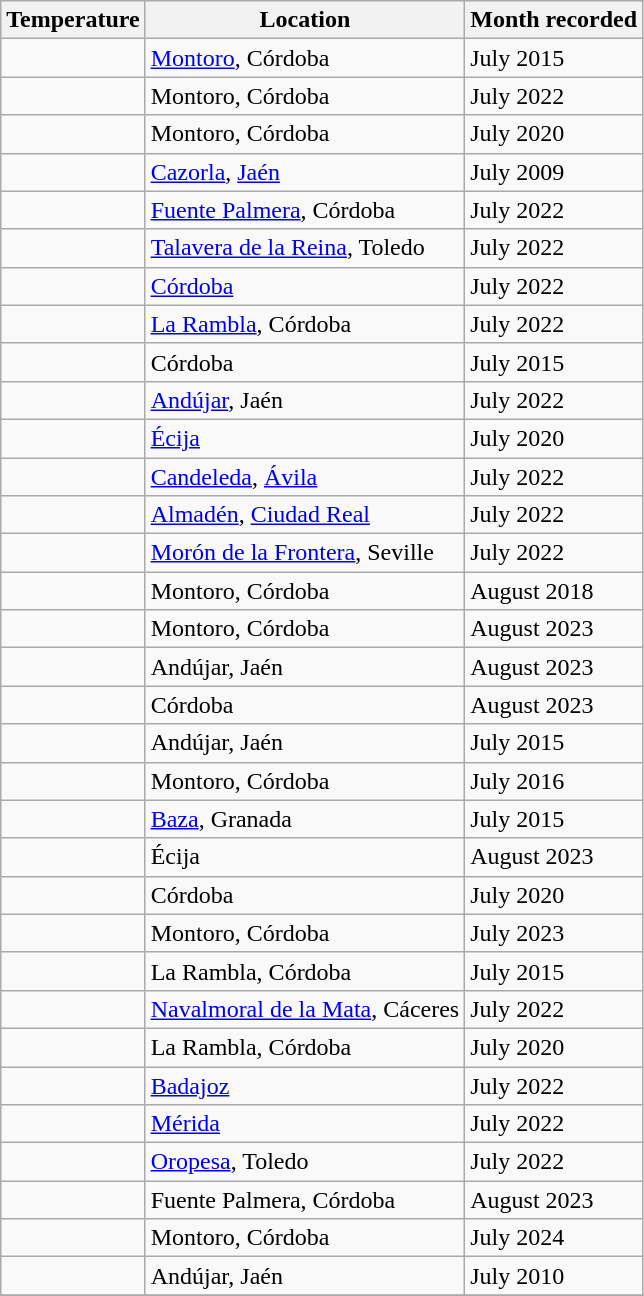<table class="wikitable">
<tr>
<th>Temperature</th>
<th>Location</th>
<th>Month recorded</th>
</tr>
<tr>
<td></td>
<td><a href='#'>Montoro</a>, Córdoba</td>
<td>July 2015</td>
</tr>
<tr>
<td></td>
<td>Montoro, Córdoba</td>
<td>July 2022</td>
</tr>
<tr>
<td></td>
<td>Montoro, Córdoba</td>
<td>July 2020</td>
</tr>
<tr>
<td></td>
<td><a href='#'>Cazorla</a>, <a href='#'>Jaén</a></td>
<td>July 2009</td>
</tr>
<tr>
<td></td>
<td><a href='#'>Fuente Palmera</a>, Córdoba</td>
<td>July 2022</td>
</tr>
<tr>
<td></td>
<td><a href='#'>Talavera de la Reina</a>, Toledo</td>
<td>July 2022</td>
</tr>
<tr>
<td></td>
<td><a href='#'>Córdoba</a></td>
<td>July 2022</td>
</tr>
<tr>
<td></td>
<td><a href='#'>La Rambla</a>, Córdoba</td>
<td>July 2022</td>
</tr>
<tr>
<td></td>
<td>Córdoba</td>
<td>July 2015</td>
</tr>
<tr>
<td></td>
<td><a href='#'>Andújar</a>, Jaén</td>
<td>July 2022</td>
</tr>
<tr>
<td></td>
<td><a href='#'>Écija</a></td>
<td>July 2020</td>
</tr>
<tr>
<td></td>
<td><a href='#'>Candeleda</a>, <a href='#'>Ávila</a></td>
<td>July 2022</td>
</tr>
<tr>
<td></td>
<td><a href='#'>Almadén</a>, <a href='#'>Ciudad Real</a></td>
<td>July 2022</td>
</tr>
<tr>
<td></td>
<td><a href='#'>Morón de la Frontera</a>, Seville</td>
<td>July 2022</td>
</tr>
<tr>
<td></td>
<td>Montoro, Córdoba</td>
<td>August 2018</td>
</tr>
<tr>
<td></td>
<td>Montoro, Córdoba</td>
<td>August 2023</td>
</tr>
<tr>
<td></td>
<td>Andújar, Jaén</td>
<td>August 2023</td>
</tr>
<tr>
<td></td>
<td>Córdoba</td>
<td>August 2023</td>
</tr>
<tr>
<td></td>
<td>Andújar, Jaén</td>
<td>July 2015</td>
</tr>
<tr>
<td></td>
<td>Montoro, Córdoba</td>
<td>July 2016</td>
</tr>
<tr>
<td></td>
<td><a href='#'>Baza</a>, Granada</td>
<td>July 2015</td>
</tr>
<tr>
<td></td>
<td>Écija</td>
<td>August 2023</td>
</tr>
<tr>
<td></td>
<td>Córdoba</td>
<td>July 2020</td>
</tr>
<tr>
<td></td>
<td>Montoro, Córdoba</td>
<td>July 2023</td>
</tr>
<tr>
<td></td>
<td>La Rambla, Córdoba</td>
<td>July 2015</td>
</tr>
<tr>
<td></td>
<td><a href='#'>Navalmoral de la Mata</a>, Cáceres</td>
<td>July 2022</td>
</tr>
<tr>
<td></td>
<td>La Rambla, Córdoba</td>
<td>July 2020</td>
</tr>
<tr>
<td></td>
<td><a href='#'>Badajoz</a></td>
<td>July 2022</td>
</tr>
<tr>
<td></td>
<td><a href='#'>Mérida</a></td>
<td>July 2022</td>
</tr>
<tr>
<td></td>
<td><a href='#'>Oropesa</a>, Toledo</td>
<td>July 2022</td>
</tr>
<tr>
<td></td>
<td>Fuente Palmera, Córdoba</td>
<td>August 2023</td>
</tr>
<tr>
<td></td>
<td>Montoro, Córdoba</td>
<td>July 2024</td>
</tr>
<tr>
<td></td>
<td>Andújar, Jaén</td>
<td>July 2010</td>
</tr>
<tr>
</tr>
</table>
